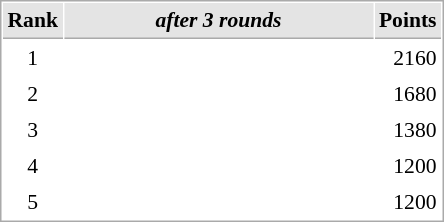<table cellspacing="1" cellpadding="3" style="border:1px solid #aaa; font-size:90%;">
<tr style="background:#e4e4e4;">
<th style="border-bottom:1px solid #aaa; width:10px;">Rank</th>
<th style="border-bottom:1px solid #aaa; width:200px; white-space:nowrap;"><em>after 3 rounds</em> </th>
<th style="border-bottom:1px solid #aaa; width:20px;">Points</th>
</tr>
<tr>
<td align=center>1</td>
<td></td>
<td align=right>2160</td>
</tr>
<tr>
<td align=center>2</td>
<td></td>
<td align=right>1680</td>
</tr>
<tr>
<td align=center>3</td>
<td></td>
<td align=right>1380</td>
</tr>
<tr>
<td align=center>4</td>
<td></td>
<td align=right>1200</td>
</tr>
<tr>
<td align=center>5</td>
<td></td>
<td align=right>1200</td>
</tr>
</table>
